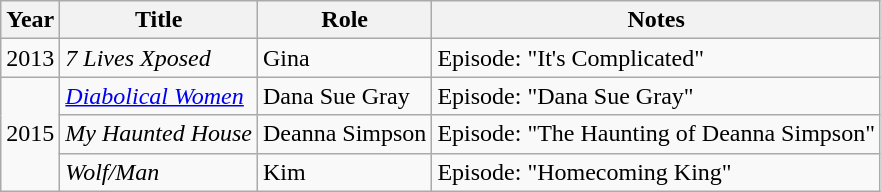<table class="wikitable plainrowheaders sortable" style="margin-right: 0;">
<tr>
<th>Year</th>
<th>Title</th>
<th>Role</th>
<th>Notes</th>
</tr>
<tr>
<td>2013</td>
<td><em>7 Lives Xposed</em></td>
<td>Gina</td>
<td>Episode: "It's Complicated"</td>
</tr>
<tr>
<td rowspan=3>2015</td>
<td><em><a href='#'>Diabolical Women</a></em></td>
<td>Dana Sue Gray</td>
<td>Episode: "Dana Sue Gray"</td>
</tr>
<tr>
<td><em>My Haunted House</em></td>
<td>Deanna Simpson</td>
<td>Episode: "The Haunting of Deanna Simpson"</td>
</tr>
<tr>
<td><em>Wolf/Man</em></td>
<td>Kim</td>
<td>Episode: "Homecoming King"</td>
</tr>
</table>
